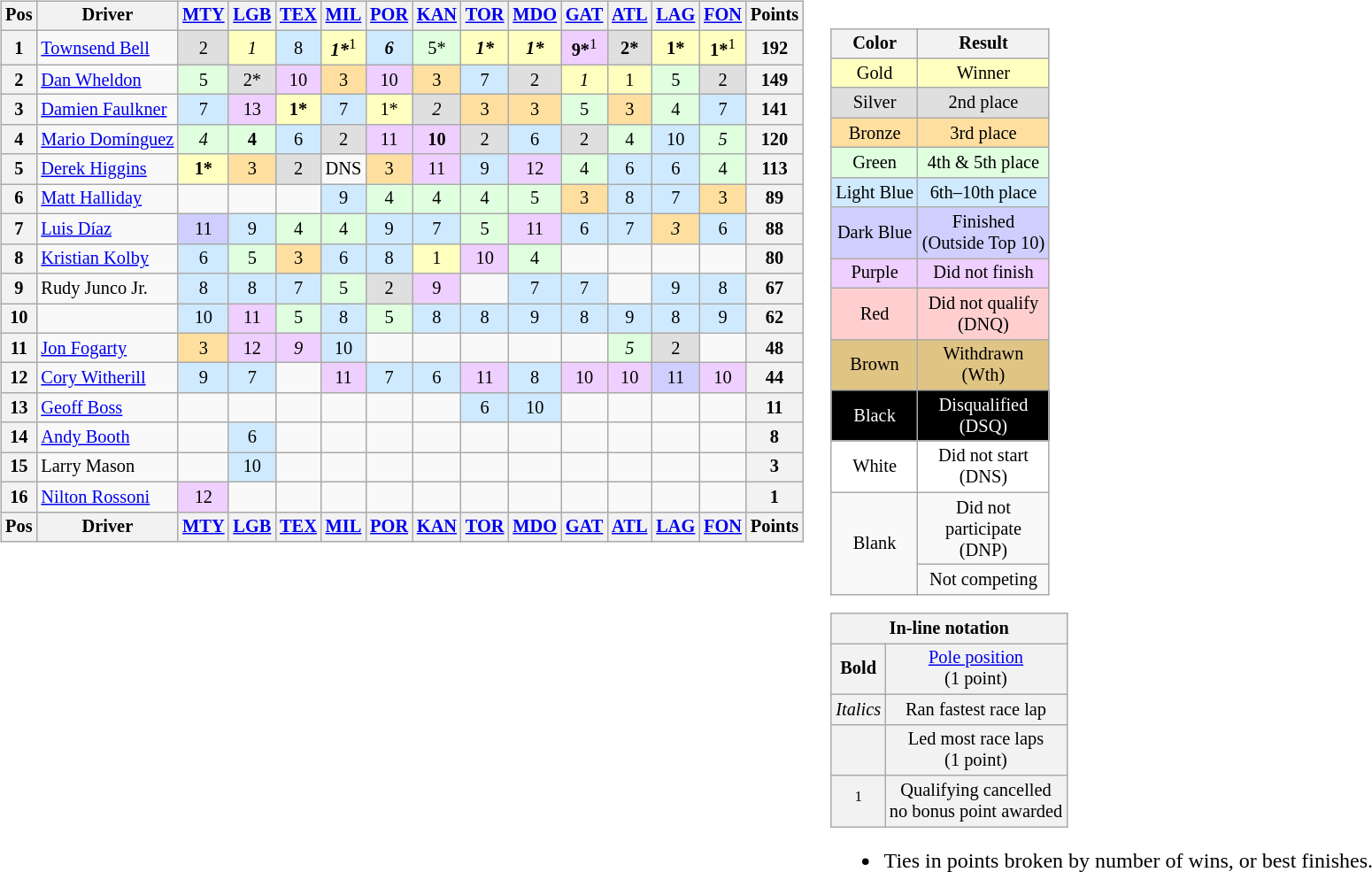<table>
<tr>
<td valign="top"><br><table class="wikitable" style="font-size: 85%; text-align:center">
<tr valign="top">
<th valign="middle">Pos</th>
<th valign="middle">Driver</th>
<th><a href='#'>MTY</a><br></th>
<th><a href='#'>LGB</a><br></th>
<th><a href='#'>TEX</a><br></th>
<th><a href='#'>MIL</a><br></th>
<th><a href='#'>POR</a><br></th>
<th><a href='#'>KAN</a><br></th>
<th><a href='#'>TOR</a><br></th>
<th><a href='#'>MDO</a><br></th>
<th><a href='#'>GAT</a><br></th>
<th><a href='#'>ATL</a><br></th>
<th><a href='#'>LAG</a><br></th>
<th><a href='#'>FON</a><br></th>
<th valign="middle">Points</th>
</tr>
<tr>
<th>1</th>
<td align="left"> <a href='#'>Townsend Bell</a></td>
<td style="background:#DFDFDF;">2</td>
<td style="background:#FFFFBF;"><em>1</em></td>
<td style="background:#CFEAFF;">8</td>
<td style="background:#FFFFBF;"><strong><em>1*</em></strong><sup>1</sup></td>
<td style="background:#CFEAFF;"><strong><em>6</em></strong></td>
<td style="background:#DFFFDF;">5*</td>
<td style="background:#FFFFBF;"><strong><em>1*</em></strong></td>
<td style="background:#FFFFBF;"><strong><em>1*</em></strong></td>
<td style="background:#EFCFFF;"><strong>9*</strong><sup>1</sup></td>
<td style="background:#DFDFDF;"><strong>2*</strong></td>
<td style="background:#FFFFBF;"><strong>1*</strong></td>
<td style="background:#FFFFBF;"><strong>1*</strong><sup>1</sup></td>
<th><strong>192</strong></th>
</tr>
<tr>
<th>2</th>
<td align="left"> <a href='#'>Dan Wheldon</a></td>
<td style="background:#DFFFDF;">5</td>
<td style="background:#DFDFDF;">2*</td>
<td style="background:#EFCFFF;">10</td>
<td style="background:#FFDF9F;">3</td>
<td style="background:#EFCFFF;">10</td>
<td style="background:#FFDF9F;">3</td>
<td style="background:#CFEAFF;">7</td>
<td style="background:#DFDFDF;">2</td>
<td style="background:#FFFFBF;"><em>1</em></td>
<td style="background:#FFFFBF;">1</td>
<td style="background:#DFFFDF;">5</td>
<td style="background:#DFDFDF;">2</td>
<th><strong>149</strong></th>
</tr>
<tr>
<th>3</th>
<td align="left"> <a href='#'>Damien Faulkner</a></td>
<td style="background:#CFEAFF;">7</td>
<td style="background:#EFCFFF;">13</td>
<td style="background:#FFFFBF;"><strong>1*</strong></td>
<td style="background:#CFEAFF;">7</td>
<td style="background:#FFFFBF;">1*</td>
<td style="background:#DFDFDF;"><em>2</em></td>
<td style="background:#FFDF9F;">3</td>
<td style="background:#FFDF9F;">3</td>
<td style="background:#DFFFDF;">5</td>
<td style="background:#FFDF9F;">3</td>
<td style="background:#DFFFDF;">4</td>
<td style="background:#CFEAFF;">7</td>
<th><strong>141</strong></th>
</tr>
<tr>
<th>4</th>
<td align="left"> <a href='#'>Mario Domínguez</a></td>
<td style="background:#DFFFDF;"><em>4</em></td>
<td style="background:#DFFFDF;"><strong>4</strong></td>
<td style="background:#CFEAFF;">6</td>
<td style="background:#DFDFDF;">2</td>
<td style="background:#EFCFFF;">11</td>
<td style="background:#EFCFFF;"><strong>10</strong></td>
<td style="background:#DFDFDF;">2</td>
<td style="background:#CFEAFF;">6</td>
<td style="background:#DFDFDF;">2</td>
<td style="background:#DFFFDF;">4</td>
<td style="background:#CFEAFF;">10</td>
<td style="background:#DFFFDF;"><em>5</em></td>
<th><strong>120</strong></th>
</tr>
<tr>
<th>5</th>
<td align="left"> <a href='#'>Derek Higgins</a></td>
<td style="background:#FFFFBF;"><strong>1*</strong></td>
<td style="background:#FFDF9F;">3</td>
<td style="background:#DFDFDF;">2</td>
<td>DNS</td>
<td style="background:#FFDF9F;">3</td>
<td style="background:#EFCFFF;">11</td>
<td style="background:#CFEAFF;">9</td>
<td style="background:#EFCFFF;">12</td>
<td style="background:#DFFFDF;">4</td>
<td style="background:#CFEAFF;">6</td>
<td style="background:#CFEAFF;">6</td>
<td style="background:#DFFFDF;">4</td>
<th><strong>113</strong></th>
</tr>
<tr>
<th>6</th>
<td align="left"> <a href='#'>Matt Halliday</a></td>
<td></td>
<td></td>
<td></td>
<td style="background:#CFEAFF;">9</td>
<td style="background:#DFFFDF;">4</td>
<td style="background:#DFFFDF;">4</td>
<td style="background:#DFFFDF;">4</td>
<td style="background:#DFFFDF;">5</td>
<td style="background:#FFDF9F;">3</td>
<td style="background:#CFEAFF;">8</td>
<td style="background:#CFEAFF;">7</td>
<td style="background:#FFDF9F;">3</td>
<th><strong>89</strong></th>
</tr>
<tr>
<th>7</th>
<td align="left"> <a href='#'>Luis Díaz</a></td>
<td style="background:#CFCFFF;">11</td>
<td style="background:#CFEAFF;">9</td>
<td style="background:#DFFFDF;">4</td>
<td style="background:#DFFFDF;">4</td>
<td style="background:#CFEAFF;">9</td>
<td style="background:#CFEAFF;">7</td>
<td style="background:#DFFFDF;">5</td>
<td style="background:#EFCFFF;">11</td>
<td style="background:#CFEAFF;">6</td>
<td style="background:#CFEAFF;">7</td>
<td style="background:#FFDF9F;"><em>3</em></td>
<td style="background:#CFEAFF;">6</td>
<th><strong>88</strong></th>
</tr>
<tr>
<th>8</th>
<td align="left"> <a href='#'>Kristian Kolby</a></td>
<td style="background:#CFEAFF;">6</td>
<td style="background:#DFFFDF;">5</td>
<td style="background:#FFDF9F;">3</td>
<td style="background:#CFEAFF;">6</td>
<td style="background:#CFEAFF;">8</td>
<td style="background:#FFFFBF;">1</td>
<td style="background:#EFCFFF;">10</td>
<td style="background:#DFFFDF;">4</td>
<td></td>
<td></td>
<td></td>
<td></td>
<th><strong>80</strong></th>
</tr>
<tr>
<th>9</th>
<td align="left"> Rudy Junco Jr.</td>
<td style="background:#CFEAFF;">8</td>
<td style="background:#CFEAFF;">8</td>
<td style="background:#CFEAFF;">7</td>
<td style="background:#DFFFDF;">5</td>
<td style="background:#DFDFDF;">2</td>
<td style="background:#EFCFFF;">9</td>
<td></td>
<td style="background:#CFEAFF;">7</td>
<td style="background:#CFEAFF;">7</td>
<td></td>
<td style="background:#CFEAFF;">9</td>
<td style="background:#CFEAFF;">8</td>
<th><strong>67</strong></th>
</tr>
<tr>
<th>10</th>
<td align="left"></td>
<td style="background:#CFEAFF;">10</td>
<td style="background:#EFCFFF;">11</td>
<td style="background:#DFFFDF;">5</td>
<td style="background:#CFEAFF;">8</td>
<td style="background:#DFFFDF;">5</td>
<td style="background:#CFEAFF;">8</td>
<td style="background:#CFEAFF;">8</td>
<td style="background:#CFEAFF;">9</td>
<td style="background:#CFEAFF;">8</td>
<td style="background:#CFEAFF;">9</td>
<td style="background:#CFEAFF;">8</td>
<td style="background:#CFEAFF;">9</td>
<th><strong>62</strong></th>
</tr>
<tr>
<th>11</th>
<td align="left"> <a href='#'>Jon Fogarty</a></td>
<td style="background:#FFDF9F;">3</td>
<td style="background:#EFCFFF;">12</td>
<td style="background:#EFCFFF;"><em>9</em></td>
<td style="background:#CFEAFF;">10</td>
<td></td>
<td></td>
<td></td>
<td></td>
<td></td>
<td style="background:#DFFFDF;"><em>5</em></td>
<td style="background:#DFDFDF;">2</td>
<td></td>
<th><strong>48</strong></th>
</tr>
<tr>
<th>12</th>
<td align="left"> <a href='#'>Cory Witherill</a></td>
<td style="background:#CFEAFF;">9</td>
<td style="background:#CFEAFF;">7</td>
<td></td>
<td style="background:#EFCFFF;">11</td>
<td style="background:#CFEAFF;">7</td>
<td style="background:#CFEAFF;">6</td>
<td style="background:#EFCFFF;">11</td>
<td style="background:#CFEAFF;">8</td>
<td style="background:#EFCFFF;">10</td>
<td style="background:#EFCFFF;">10</td>
<td style="background:#CFCFFF;">11</td>
<td style="background:#EFCFFF;">10</td>
<th><strong>44</strong></th>
</tr>
<tr>
<th>13</th>
<td align="left"> <a href='#'>Geoff Boss</a></td>
<td></td>
<td></td>
<td></td>
<td></td>
<td></td>
<td></td>
<td style="background:#CFEAFF;">6</td>
<td style="background:#CFEAFF;">10</td>
<td></td>
<td></td>
<td></td>
<td></td>
<th><strong>11</strong></th>
</tr>
<tr>
<th>14</th>
<td align="left"> <a href='#'>Andy Booth</a></td>
<td></td>
<td style="background:#CFEAFF;">6</td>
<td></td>
<td></td>
<td></td>
<td></td>
<td></td>
<td></td>
<td></td>
<td></td>
<td></td>
<td></td>
<th><strong>8</strong></th>
</tr>
<tr>
<th>15</th>
<td align="left"> Larry Mason</td>
<td></td>
<td style="background:#CFEAFF;">10</td>
<td></td>
<td></td>
<td></td>
<td></td>
<td></td>
<td></td>
<td></td>
<td></td>
<td></td>
<td></td>
<th><strong>3</strong></th>
</tr>
<tr>
<th>16</th>
<td align="left"> <a href='#'>Nilton Rossoni</a></td>
<td style="background:#EFCFFF;">12</td>
<td></td>
<td></td>
<td></td>
<td></td>
<td></td>
<td></td>
<td></td>
<td></td>
<td></td>
<td></td>
<td></td>
<th><strong>1</strong></th>
</tr>
<tr>
<th>Pos</th>
<th>Driver</th>
<th><a href='#'>MTY</a><br></th>
<th><a href='#'>LGB</a><br></th>
<th><a href='#'>TEX</a><br></th>
<th><a href='#'>MIL</a><br></th>
<th><a href='#'>POR</a><br></th>
<th><a href='#'>KAN</a><br></th>
<th><a href='#'>TOR</a><br></th>
<th><a href='#'>MDO</a><br></th>
<th><a href='#'>GAT</a><br></th>
<th><a href='#'>ATL</a><br></th>
<th><a href='#'>LAG</a><br></th>
<th><a href='#'>FON</a><br></th>
<th valign="middle">Points</th>
</tr>
</table>
</td>
<td><br><table>
<tr>
<td><br><table style="margin-right:0; font-size:85%; text-align:center;" class="wikitable">
<tr>
<th>Color</th>
<th>Result</th>
</tr>
<tr style="background:#FFFFBF;">
<td>Gold</td>
<td>Winner</td>
</tr>
<tr style="background:#DFDFDF;">
<td>Silver</td>
<td>2nd place</td>
</tr>
<tr style="background:#FFDF9F;">
<td>Bronze</td>
<td>3rd place</td>
</tr>
<tr style="background:#DFFFDF;">
<td>Green</td>
<td>4th & 5th place</td>
</tr>
<tr style="background:#CFEAFF;">
<td>Light Blue</td>
<td>6th–10th place</td>
</tr>
<tr style="background:#CFCFFF;">
<td>Dark Blue</td>
<td>Finished<br>(Outside Top 10)</td>
</tr>
<tr style="background:#EFCFFF;">
<td>Purple</td>
<td>Did not finish</td>
</tr>
<tr style="background:#FFCFCF;">
<td>Red</td>
<td>Did not qualify<br>(DNQ)</td>
</tr>
<tr style="background:#DFC484;">
<td>Brown</td>
<td>Withdrawn<br>(Wth)</td>
</tr>
<tr style="background:#000000; color:white;">
<td>Black</td>
<td>Disqualified<br>(DSQ)</td>
</tr>
<tr style="background:#FFFFFF;">
<td>White</td>
<td>Did not start<br>(DNS)</td>
</tr>
<tr>
<td rowspan=2>Blank</td>
<td>Did not<br>participate<br>(DNP)</td>
</tr>
<tr>
<td>Not competing</td>
</tr>
</table>
<table style="margin-right:0; font-size:85%; text-align:center;" class="wikitable">
<tr>
<td style="background:#F2F2F2;" align=center colspan=2><strong>In-line notation</strong></td>
</tr>
<tr>
<td style="background:#F2F2F2;" align=center><strong>Bold</strong></td>
<td style="background:#F2F2F2;" align=center><a href='#'>Pole position</a><br>(1 point)</td>
</tr>
<tr>
<td style="background:#F2F2F2;" align=center><em>Italics</em></td>
<td style="background:#F2F2F2;" align=center>Ran fastest race lap</td>
</tr>
<tr>
<td style="background:#F2F2F2;" align=center></td>
<td style="background:#F2F2F2;" align=center>Led most race laps<br>(1 point)</td>
</tr>
<tr>
<td align="center" style="background:#F2F2F2;"><sup>1</sup></td>
<td align="center" style="background:#F2F2F2;">Qualifying cancelled<br>no bonus point awarded</td>
</tr>
</table>
<ul><li>Ties in points broken by number of wins, or best finishes.</li></ul></td>
</tr>
</table>
</td>
</tr>
</table>
